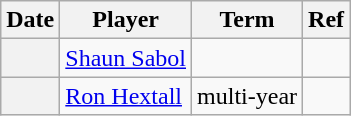<table class="wikitable plainrowheaders">
<tr>
<th>Date</th>
<th>Player</th>
<th>Term</th>
<th>Ref</th>
</tr>
<tr>
<th scope="row"></th>
<td><a href='#'>Shaun Sabol</a></td>
<td></td>
<td></td>
</tr>
<tr>
<th scope="row"></th>
<td><a href='#'>Ron Hextall</a></td>
<td>multi-year</td>
<td></td>
</tr>
</table>
